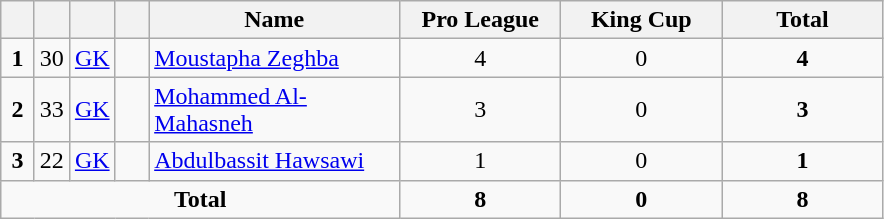<table class="wikitable" style="text-align:center">
<tr>
<th width=15></th>
<th width=15></th>
<th width=15></th>
<th width=15></th>
<th width=160>Name</th>
<th width=100>Pro League</th>
<th width=100>King Cup</th>
<th width=100>Total</th>
</tr>
<tr>
<td><strong>1</strong></td>
<td>30</td>
<td><a href='#'>GK</a></td>
<td></td>
<td align=left><a href='#'>Moustapha Zeghba</a></td>
<td>4</td>
<td>0</td>
<td><strong>4</strong></td>
</tr>
<tr>
<td><strong>2</strong></td>
<td>33</td>
<td><a href='#'>GK</a></td>
<td></td>
<td align=left><a href='#'>Mohammed Al-Mahasneh</a></td>
<td>3</td>
<td>0</td>
<td><strong>3</strong></td>
</tr>
<tr>
<td><strong>3</strong></td>
<td>22</td>
<td><a href='#'>GK</a></td>
<td></td>
<td align=left><a href='#'>Abdulbassit Hawsawi</a></td>
<td>1</td>
<td>0</td>
<td><strong>1</strong></td>
</tr>
<tr>
<td colspan=5><strong>Total</strong></td>
<td><strong>8</strong></td>
<td><strong>0</strong></td>
<td><strong>8</strong></td>
</tr>
</table>
